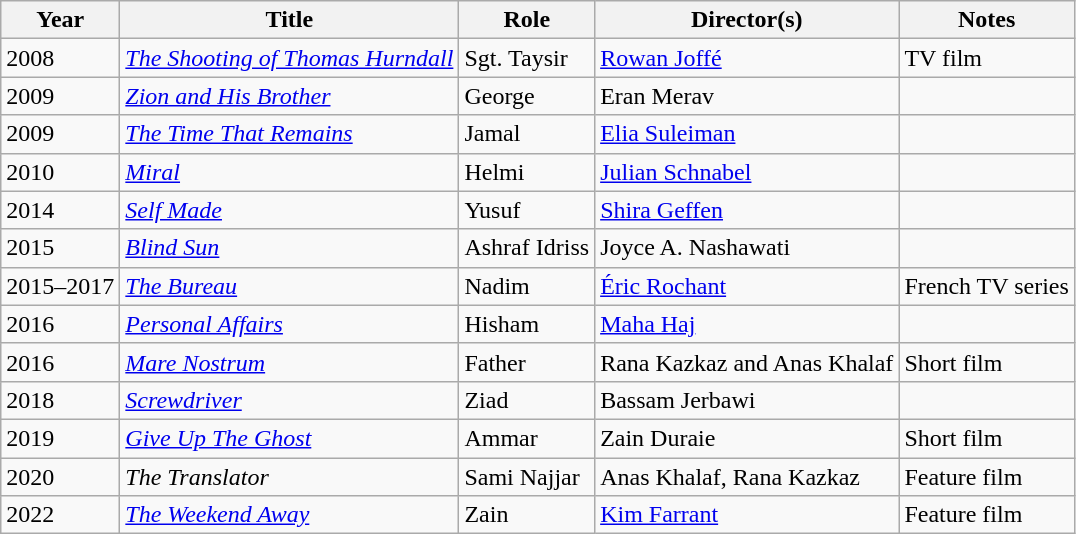<table class="wikitable sortable">
<tr>
<th>Year</th>
<th>Title</th>
<th>Role</th>
<th>Director(s)</th>
<th class="unsortable">Notes</th>
</tr>
<tr>
<td>2008</td>
<td><em><a href='#'>The Shooting of Thomas Hurndall</a></em></td>
<td>Sgt. Taysir</td>
<td><a href='#'>Rowan Joffé</a></td>
<td>TV film</td>
</tr>
<tr>
<td>2009</td>
<td><em><a href='#'>Zion and His Brother</a></em></td>
<td>George</td>
<td>Eran Merav</td>
<td></td>
</tr>
<tr>
<td>2009</td>
<td><em><a href='#'>The Time That Remains</a></em></td>
<td>Jamal</td>
<td><a href='#'>Elia Suleiman</a></td>
<td></td>
</tr>
<tr>
<td>2010</td>
<td><em><a href='#'>Miral</a></em></td>
<td>Helmi</td>
<td><a href='#'>Julian Schnabel</a></td>
<td></td>
</tr>
<tr>
<td>2014</td>
<td><em><a href='#'>Self Made</a></em></td>
<td>Yusuf</td>
<td><a href='#'>Shira Geffen</a></td>
<td></td>
</tr>
<tr>
<td>2015</td>
<td><em><a href='#'>Blind Sun</a></em></td>
<td>Ashraf Idriss</td>
<td>Joyce A. Nashawati</td>
<td></td>
</tr>
<tr>
<td>2015–2017</td>
<td><em><a href='#'>The Bureau</a></em></td>
<td>Nadim</td>
<td><a href='#'>Éric Rochant</a></td>
<td>French TV series</td>
</tr>
<tr>
<td>2016</td>
<td><em><a href='#'>Personal Affairs</a></em></td>
<td>Hisham</td>
<td><a href='#'>Maha Haj</a></td>
<td></td>
</tr>
<tr>
<td>2016</td>
<td><em><a href='#'>Mare Nostrum</a></em></td>
<td>Father</td>
<td>Rana Kazkaz and Anas Khalaf</td>
<td>Short film</td>
</tr>
<tr>
<td>2018</td>
<td><em><a href='#'>Screwdriver</a></em></td>
<td>Ziad</td>
<td>Bassam Jerbawi</td>
<td></td>
</tr>
<tr>
<td>2019</td>
<td><em><a href='#'>Give Up The Ghost</a></em></td>
<td>Ammar</td>
<td>Zain Duraie</td>
<td>Short film</td>
</tr>
<tr>
<td>2020</td>
<td><em>The Translator</em></td>
<td>Sami Najjar</td>
<td>Anas Khalaf, Rana Kazkaz</td>
<td>Feature film</td>
</tr>
<tr>
<td>2022</td>
<td><em><a href='#'>The Weekend Away</a></em></td>
<td>Zain</td>
<td><a href='#'>Kim Farrant</a></td>
<td>Feature film</td>
</tr>
</table>
